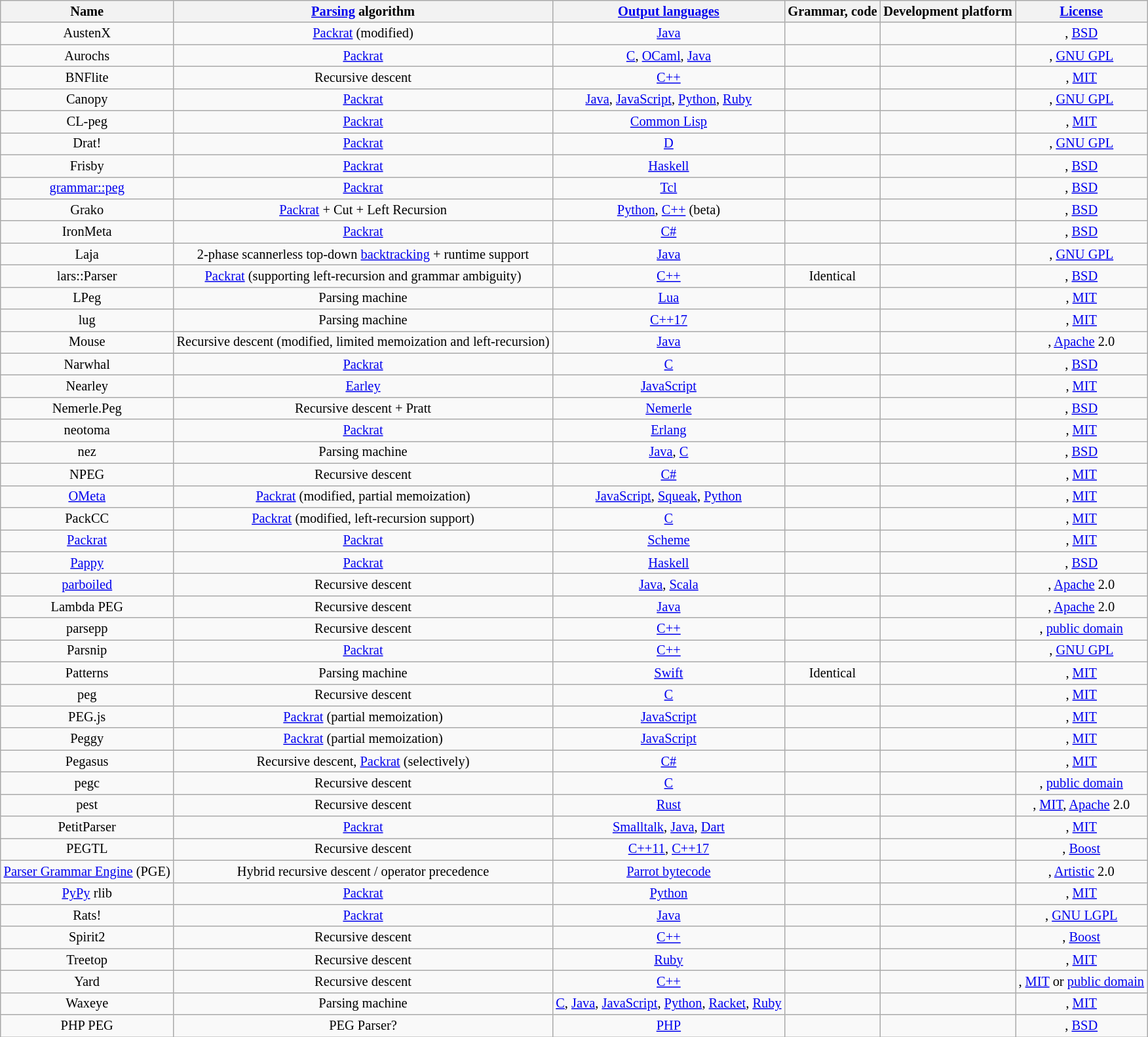<table class="wikitable sortable" style="text-align: center; font-size: 85%; width: auto;">
<tr>
<th>Name</th>
<th><a href='#'>Parsing</a> algorithm</th>
<th><a href='#'>Output languages</a></th>
<th>Grammar, code</th>
<th>Development platform</th>
<th><a href='#'>License</a></th>
</tr>
<tr>
<td>AustenX</td>
<td><a href='#'>Packrat</a> (modified)</td>
<td><a href='#'>Java</a></td>
<td></td>
<td></td>
<td>, <a href='#'>BSD</a></td>
</tr>
<tr>
<td>Aurochs</td>
<td><a href='#'>Packrat</a></td>
<td><a href='#'>C</a>, <a href='#'>OCaml</a>, <a href='#'>Java</a></td>
<td></td>
<td></td>
<td>, <a href='#'>GNU GPL</a></td>
</tr>
<tr>
<td>BNFlite</td>
<td>Recursive descent</td>
<td><a href='#'>C++</a></td>
<td></td>
<td></td>
<td>, <a href='#'>MIT</a></td>
</tr>
<tr>
<td>Canopy</td>
<td><a href='#'>Packrat</a></td>
<td><a href='#'>Java</a>, <a href='#'>JavaScript</a>, <a href='#'>Python</a>, <a href='#'>Ruby</a></td>
<td></td>
<td></td>
<td>, <a href='#'>GNU GPL</a></td>
</tr>
<tr>
<td>CL-peg</td>
<td><a href='#'>Packrat</a></td>
<td><a href='#'>Common Lisp</a></td>
<td></td>
<td></td>
<td>, <a href='#'>MIT</a></td>
</tr>
<tr>
<td>Drat!</td>
<td><a href='#'>Packrat</a></td>
<td><a href='#'>D</a></td>
<td></td>
<td></td>
<td>, <a href='#'>GNU GPL</a></td>
</tr>
<tr>
<td>Frisby</td>
<td><a href='#'>Packrat</a></td>
<td><a href='#'>Haskell</a></td>
<td></td>
<td></td>
<td>, <a href='#'>BSD</a></td>
</tr>
<tr>
<td><a href='#'>grammar::peg</a></td>
<td><a href='#'>Packrat</a></td>
<td><a href='#'>Tcl</a></td>
<td></td>
<td></td>
<td>, <a href='#'>BSD</a></td>
</tr>
<tr>
<td>Grako</td>
<td><a href='#'>Packrat</a> + Cut + Left Recursion</td>
<td><a href='#'>Python</a>, <a href='#'>C++</a> (beta)</td>
<td></td>
<td></td>
<td>, <a href='#'>BSD</a></td>
</tr>
<tr>
<td>IronMeta</td>
<td><a href='#'>Packrat</a></td>
<td><a href='#'>C#</a></td>
<td></td>
<td></td>
<td>, <a href='#'>BSD</a></td>
</tr>
<tr>
<td>Laja</td>
<td>2-phase scannerless top-down <a href='#'>backtracking</a> + runtime support</td>
<td><a href='#'>Java</a></td>
<td></td>
<td></td>
<td>, <a href='#'>GNU GPL</a></td>
</tr>
<tr>
<td>lars::Parser</td>
<td><a href='#'>Packrat</a> (supporting left-recursion and grammar ambiguity)</td>
<td><a href='#'>C++</a></td>
<td>Identical</td>
<td></td>
<td>, <a href='#'>BSD</a></td>
</tr>
<tr>
<td>LPeg</td>
<td>Parsing machine</td>
<td><a href='#'>Lua</a></td>
<td></td>
<td></td>
<td>, <a href='#'>MIT</a></td>
</tr>
<tr>
<td>lug</td>
<td>Parsing machine</td>
<td><a href='#'>C++17</a></td>
<td></td>
<td></td>
<td>, <a href='#'>MIT</a></td>
</tr>
<tr>
<td>Mouse</td>
<td>Recursive descent (modified, limited memoization and left-recursion)</td>
<td><a href='#'>Java</a></td>
<td></td>
<td></td>
<td>, <a href='#'>Apache</a> 2.0</td>
</tr>
<tr>
<td>Narwhal</td>
<td><a href='#'>Packrat</a></td>
<td><a href='#'>C</a></td>
<td></td>
<td></td>
<td>, <a href='#'>BSD</a></td>
</tr>
<tr>
<td>Nearley</td>
<td><a href='#'>Earley</a></td>
<td><a href='#'>JavaScript</a></td>
<td></td>
<td></td>
<td>, <a href='#'>MIT</a></td>
</tr>
<tr>
<td>Nemerle.Peg</td>
<td>Recursive descent + Pratt</td>
<td><a href='#'>Nemerle</a></td>
<td></td>
<td></td>
<td>, <a href='#'>BSD</a></td>
</tr>
<tr>
<td>neotoma</td>
<td><a href='#'>Packrat</a></td>
<td><a href='#'>Erlang</a></td>
<td></td>
<td></td>
<td>, <a href='#'>MIT</a></td>
</tr>
<tr>
<td>nez</td>
<td>Parsing machine</td>
<td><a href='#'>Java</a>, <a href='#'>C</a></td>
<td></td>
<td></td>
<td>, <a href='#'>BSD</a></td>
</tr>
<tr>
<td>NPEG</td>
<td>Recursive descent</td>
<td><a href='#'>C#</a></td>
<td></td>
<td></td>
<td>, <a href='#'>MIT</a></td>
</tr>
<tr>
<td><a href='#'>OMeta</a></td>
<td><a href='#'>Packrat</a> (modified, partial memoization)</td>
<td><a href='#'>JavaScript</a>, <a href='#'>Squeak</a>, <a href='#'>Python</a></td>
<td></td>
<td></td>
<td>, <a href='#'>MIT</a></td>
</tr>
<tr>
<td>PackCC</td>
<td><a href='#'>Packrat</a> (modified, left-recursion support)</td>
<td><a href='#'>C</a></td>
<td></td>
<td></td>
<td>, <a href='#'>MIT</a></td>
</tr>
<tr>
<td><a href='#'>Packrat</a></td>
<td><a href='#'>Packrat</a></td>
<td><a href='#'>Scheme</a></td>
<td></td>
<td></td>
<td>, <a href='#'>MIT</a></td>
</tr>
<tr>
<td><a href='#'>Pappy</a></td>
<td><a href='#'>Packrat</a></td>
<td><a href='#'>Haskell</a></td>
<td></td>
<td></td>
<td>, <a href='#'>BSD</a></td>
</tr>
<tr>
<td><a href='#'>parboiled</a></td>
<td>Recursive descent</td>
<td><a href='#'>Java</a>, <a href='#'>Scala</a></td>
<td></td>
<td></td>
<td>, <a href='#'>Apache</a> 2.0</td>
</tr>
<tr>
<td>Lambda PEG</td>
<td>Recursive descent</td>
<td><a href='#'>Java</a></td>
<td></td>
<td></td>
<td>, <a href='#'>Apache</a> 2.0</td>
</tr>
<tr>
<td>parsepp</td>
<td>Recursive descent</td>
<td><a href='#'>C++</a></td>
<td></td>
<td></td>
<td>, <a href='#'>public domain</a></td>
</tr>
<tr>
<td>Parsnip</td>
<td><a href='#'>Packrat</a></td>
<td><a href='#'>C++</a></td>
<td></td>
<td></td>
<td>, <a href='#'>GNU GPL</a></td>
</tr>
<tr>
<td>Patterns</td>
<td>Parsing machine</td>
<td><a href='#'>Swift</a></td>
<td>Identical</td>
<td></td>
<td>, <a href='#'>MIT</a></td>
</tr>
<tr>
<td>peg</td>
<td>Recursive descent</td>
<td><a href='#'>C</a></td>
<td></td>
<td></td>
<td>, <a href='#'>MIT</a></td>
</tr>
<tr>
<td>PEG.js</td>
<td><a href='#'>Packrat</a> (partial memoization)</td>
<td><a href='#'>JavaScript</a></td>
<td></td>
<td></td>
<td>, <a href='#'>MIT</a></td>
</tr>
<tr>
<td>Peggy</td>
<td><a href='#'>Packrat</a> (partial memoization)</td>
<td><a href='#'>JavaScript</a></td>
<td></td>
<td></td>
<td>, <a href='#'>MIT</a></td>
</tr>
<tr>
<td>Pegasus</td>
<td>Recursive descent, <a href='#'>Packrat</a> (selectively)</td>
<td><a href='#'>C#</a></td>
<td></td>
<td></td>
<td>, <a href='#'>MIT</a></td>
</tr>
<tr>
<td>pegc</td>
<td>Recursive descent</td>
<td><a href='#'>C</a></td>
<td></td>
<td></td>
<td>, <a href='#'>public domain</a></td>
</tr>
<tr>
<td>pest</td>
<td>Recursive descent</td>
<td><a href='#'>Rust</a></td>
<td></td>
<td></td>
<td>, <a href='#'>MIT</a>, <a href='#'>Apache</a> 2.0</td>
</tr>
<tr>
<td>PetitParser</td>
<td><a href='#'>Packrat</a></td>
<td><a href='#'>Smalltalk</a>, <a href='#'>Java</a>, <a href='#'>Dart</a></td>
<td></td>
<td></td>
<td>, <a href='#'>MIT</a></td>
</tr>
<tr>
<td>PEGTL</td>
<td>Recursive descent</td>
<td><a href='#'>C++11</a>, <a href='#'>C++17</a></td>
<td></td>
<td></td>
<td>, <a href='#'>Boost</a></td>
</tr>
<tr>
<td><a href='#'>Parser Grammar Engine</a> (PGE)</td>
<td>Hybrid recursive descent / operator precedence</td>
<td><a href='#'>Parrot bytecode</a></td>
<td></td>
<td></td>
<td>, <a href='#'>Artistic</a> 2.0</td>
</tr>
<tr>
<td><a href='#'>PyPy</a> rlib</td>
<td><a href='#'>Packrat</a></td>
<td><a href='#'>Python</a></td>
<td></td>
<td></td>
<td>, <a href='#'>MIT</a></td>
</tr>
<tr>
<td>Rats!</td>
<td><a href='#'>Packrat</a></td>
<td><a href='#'>Java</a></td>
<td></td>
<td></td>
<td>, <a href='#'>GNU LGPL</a></td>
</tr>
<tr>
<td>Spirit2</td>
<td>Recursive descent</td>
<td><a href='#'>C++</a></td>
<td></td>
<td></td>
<td>, <a href='#'>Boost</a></td>
</tr>
<tr>
<td>Treetop</td>
<td>Recursive descent</td>
<td><a href='#'>Ruby</a></td>
<td></td>
<td></td>
<td>, <a href='#'>MIT</a></td>
</tr>
<tr>
<td>Yard</td>
<td>Recursive descent</td>
<td><a href='#'>C++</a></td>
<td></td>
<td></td>
<td>, <a href='#'>MIT</a> or <a href='#'>public domain</a></td>
</tr>
<tr>
<td>Waxeye</td>
<td>Parsing machine</td>
<td><a href='#'>C</a>, <a href='#'>Java</a>, <a href='#'>JavaScript</a>, <a href='#'>Python</a>, <a href='#'>Racket</a>, <a href='#'>Ruby</a></td>
<td></td>
<td></td>
<td>, <a href='#'>MIT</a></td>
</tr>
<tr>
<td>PHP PEG</td>
<td>PEG Parser?</td>
<td><a href='#'>PHP</a></td>
<td></td>
<td></td>
<td>, <a href='#'>BSD</a></td>
</tr>
</table>
